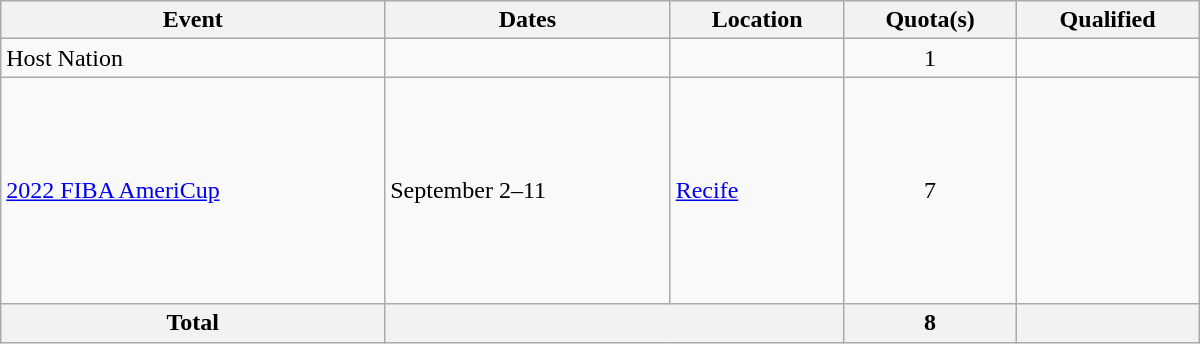<table class="wikitable" width=800>
<tr>
<th>Event</th>
<th>Dates</th>
<th>Location</th>
<th>Quota(s)</th>
<th>Qualified</th>
</tr>
<tr>
<td>Host Nation</td>
<td></td>
<td></td>
<td align=center>1</td>
<td></td>
</tr>
<tr>
<td><a href='#'>2022 FIBA AmeriCup</a></td>
<td>September 2–11</td>
<td> <a href='#'>Recife</a></td>
<td align=center>7</td>
<td><br><br><s></s><br><s></s><br><br><br><br><br></td>
</tr>
<tr>
<th>Total</th>
<th colspan="2"></th>
<th>8</th>
<th></th>
</tr>
</table>
